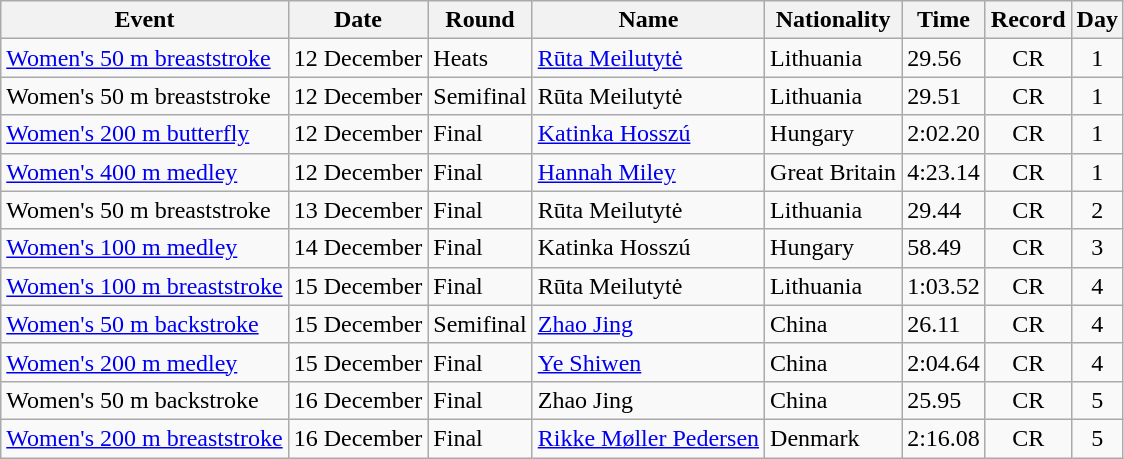<table class="wikitable sortable" border="1">
<tr>
<th scope="col" class="unsortable">Event</th>
<th scope="col">Date</th>
<th scope="col">Round</th>
<th scope="col" class="unsortable">Name</th>
<th scope="col">Nationality</th>
<th scope="col" class="unsortable">Time</th>
<th scope="col">Record</th>
<th scope="col">Day</th>
</tr>
<tr>
<td><a href='#'>Women's 50 m breaststroke</a></td>
<td>12 December</td>
<td>Heats</td>
<td><a href='#'>Rūta Meilutytė</a></td>
<td align=left> Lithuania</td>
<td>29.56</td>
<td align=center>CR</td>
<td align=center>1</td>
</tr>
<tr>
<td>Women's 50 m breaststroke</td>
<td>12 December</td>
<td>Semifinal</td>
<td>Rūta Meilutytė</td>
<td align=left> Lithuania</td>
<td>29.51</td>
<td align=center>CR</td>
<td align=center>1</td>
</tr>
<tr>
<td><a href='#'>Women's 200 m butterfly</a></td>
<td>12 December</td>
<td>Final</td>
<td><a href='#'>Katinka Hosszú</a></td>
<td align=left> Hungary</td>
<td>2:02.20</td>
<td align=center>CR</td>
<td align=center>1</td>
</tr>
<tr>
<td><a href='#'>Women's 400 m medley</a></td>
<td>12 December</td>
<td>Final</td>
<td><a href='#'>Hannah Miley</a></td>
<td align=left> Great Britain</td>
<td>4:23.14</td>
<td align=center>CR</td>
<td align=center>1</td>
</tr>
<tr>
<td>Women's 50 m breaststroke</td>
<td>13 December</td>
<td>Final</td>
<td>Rūta Meilutytė</td>
<td align=left> Lithuania</td>
<td>29.44</td>
<td align=center>CR</td>
<td align=center>2</td>
</tr>
<tr>
<td><a href='#'>Women's 100 m medley</a></td>
<td>14 December</td>
<td>Final</td>
<td>Katinka Hosszú</td>
<td align=left> Hungary</td>
<td>58.49</td>
<td align=center>CR</td>
<td align=center>3</td>
</tr>
<tr>
<td><a href='#'>Women's 100 m breaststroke</a></td>
<td>15 December</td>
<td>Final</td>
<td>Rūta Meilutytė</td>
<td align=left> Lithuania</td>
<td>1:03.52</td>
<td align=center>CR</td>
<td align=center>4</td>
</tr>
<tr>
<td><a href='#'>Women's 50 m backstroke</a></td>
<td>15 December</td>
<td>Semifinal</td>
<td><a href='#'>Zhao Jing</a></td>
<td align=left> China</td>
<td>26.11</td>
<td align=center>CR</td>
<td align=center>4</td>
</tr>
<tr>
<td><a href='#'>Women's 200 m medley</a></td>
<td>15 December</td>
<td>Final</td>
<td><a href='#'>Ye Shiwen</a></td>
<td align=left> China</td>
<td>2:04.64</td>
<td align=center>CR</td>
<td align=center>4</td>
</tr>
<tr>
<td>Women's 50 m backstroke</td>
<td>16 December</td>
<td>Final</td>
<td>Zhao Jing</td>
<td align=left> China</td>
<td>25.95</td>
<td align=center>CR</td>
<td align=center>5</td>
</tr>
<tr>
<td><a href='#'>Women's 200 m breaststroke</a></td>
<td>16 December</td>
<td>Final</td>
<td><a href='#'>Rikke Møller Pedersen</a></td>
<td align=left> Denmark</td>
<td>2:16.08</td>
<td align=center>CR</td>
<td align=center>5</td>
</tr>
</table>
